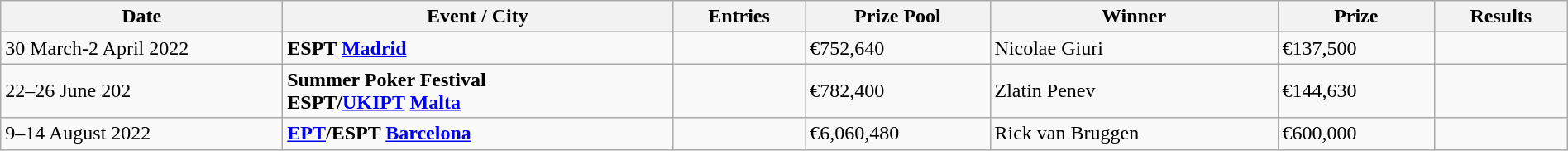<table class="wikitable" width="100%">
<tr>
<th width="18%">Date</th>
<th !width="16%">Event / City</th>
<th !width="10%">Entries</th>
<th !width="12%">Prize Pool</th>
<th !width="23%">Winner</th>
<th !width="12%">Prize</th>
<th !width="9%">Results</th>
</tr>
<tr>
<td>30 March-2 April 2022</td>
<td> <strong>ESPT <a href='#'>Madrid</a></strong></td>
<td></td>
<td>€752,640</td>
<td> Nicolae Giuri</td>
<td>€137,500</td>
<td></td>
</tr>
<tr>
<td>22–26 June 202</td>
<td> <strong>Summer Poker Festival<br>ESPT/<a href='#'>UKIPT</a> <a href='#'>Malta</a></strong></td>
<td></td>
<td>€782,400</td>
<td> Zlatin Penev</td>
<td>€144,630</td>
<td></td>
</tr>
<tr>
<td>9–14 August 2022</td>
<td> <strong><a href='#'>EPT</a>/ESPT <a href='#'>Barcelona</a></strong></td>
<td></td>
<td>€6,060,480</td>
<td> Rick van Bruggen</td>
<td>€600,000</td>
<td></td>
</tr>
</table>
